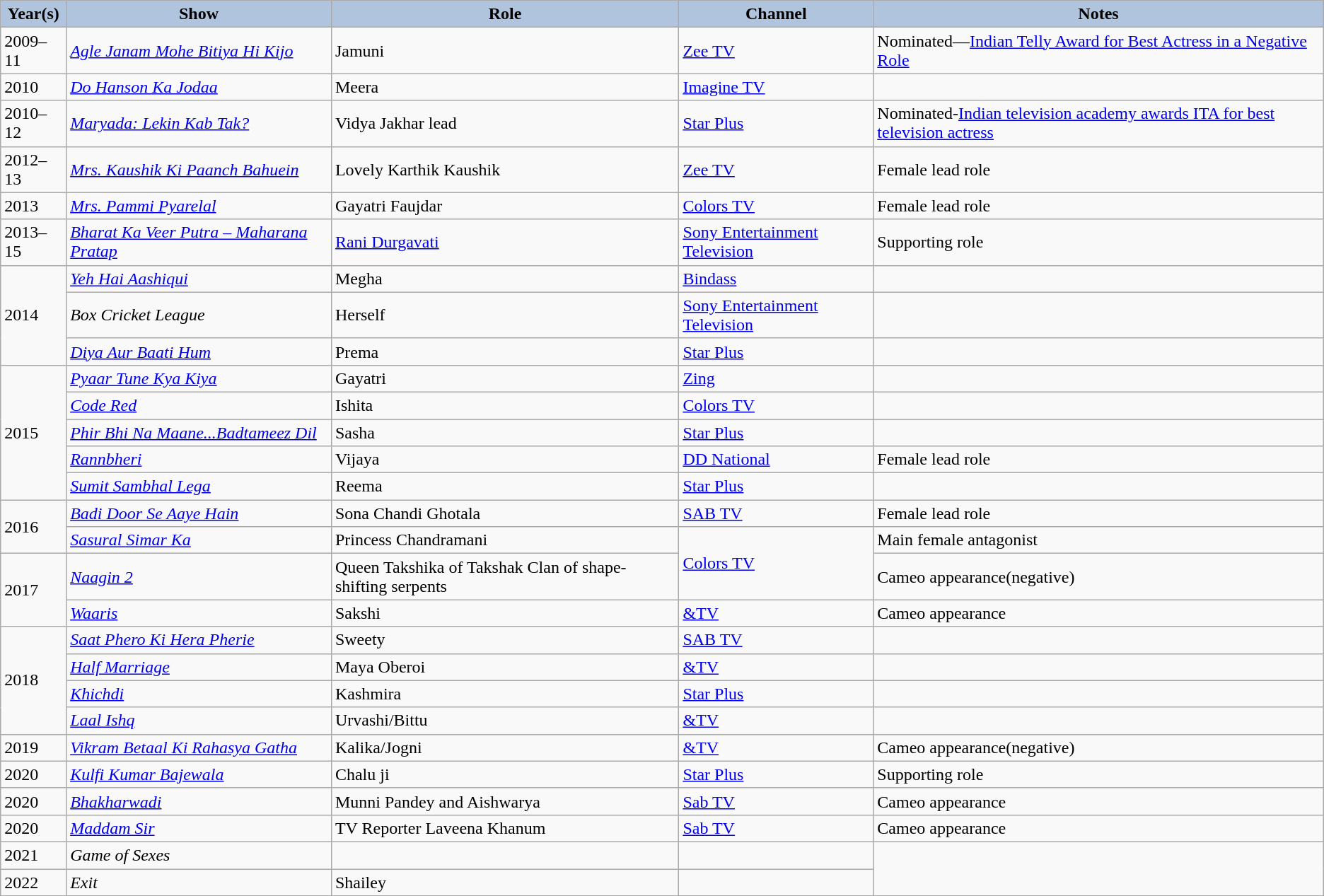<table class="wikitable sortable">
<tr>
<th style="background:#B0C4DE;">Year(s)</th>
<th style="background:#B0C4DE;">Show</th>
<th style="background:#B0C4DE;">Role</th>
<th style="background:#B0C4DE;">Channel</th>
<th style="background:#B0C4DE;">Notes</th>
</tr>
<tr>
<td>2009–11</td>
<td><em><a href='#'>Agle Janam Mohe Bitiya Hi Kijo</a></em></td>
<td>Jamuni</td>
<td><a href='#'>Zee TV</a></td>
<td>Nominated—<a href='#'>Indian Telly Award for Best Actress in a Negative Role</a></td>
</tr>
<tr>
<td>2010</td>
<td><em><a href='#'>Do Hanson Ka Jodaa</a></em></td>
<td>Meera</td>
<td><a href='#'>Imagine TV</a></td>
<td></td>
</tr>
<tr>
<td>2010–12</td>
<td><em><a href='#'>Maryada: Lekin Kab Tak?</a></em></td>
<td>Vidya Jakhar lead</td>
<td><a href='#'>Star Plus</a></td>
<td>Nominated-<a href='#'>Indian television academy awards ITA for best television actress</a></td>
</tr>
<tr>
<td>2012–13</td>
<td><em><a href='#'>Mrs. Kaushik Ki Paanch Bahuein</a></em></td>
<td>Lovely Karthik Kaushik</td>
<td><a href='#'>Zee TV</a></td>
<td>Female lead role</td>
</tr>
<tr>
<td>2013</td>
<td><em><a href='#'>Mrs. Pammi Pyarelal</a></em></td>
<td>Gayatri Faujdar</td>
<td><a href='#'>Colors TV</a></td>
<td>Female lead role</td>
</tr>
<tr>
<td>2013–15</td>
<td><em><a href='#'>Bharat Ka Veer Putra – Maharana Pratap</a></em></td>
<td><a href='#'>Rani Durgavati</a></td>
<td><a href='#'>Sony Entertainment Television</a></td>
<td>Supporting role</td>
</tr>
<tr>
<td rowspan="3">2014</td>
<td><em><a href='#'>Yeh Hai Aashiqui</a></em></td>
<td>Megha</td>
<td><a href='#'>Bindass</a></td>
<td></td>
</tr>
<tr>
<td><em>Box Cricket League</em></td>
<td>Herself</td>
<td><a href='#'>Sony Entertainment Television</a></td>
<td></td>
</tr>
<tr>
<td><em><a href='#'>Diya Aur Baati Hum</a></em></td>
<td>Prema</td>
<td><a href='#'>Star Plus</a></td>
<td></td>
</tr>
<tr>
<td rowspan="5">2015</td>
<td><em><a href='#'>Pyaar Tune Kya Kiya</a></em></td>
<td>Gayatri</td>
<td><a href='#'>Zing</a></td>
<td></td>
</tr>
<tr>
<td><em><a href='#'>Code Red</a></em></td>
<td>Ishita</td>
<td><a href='#'>Colors TV</a></td>
<td></td>
</tr>
<tr>
<td><em><a href='#'>Phir Bhi Na Maane...Badtameez Dil</a></em></td>
<td>Sasha</td>
<td><a href='#'>Star Plus</a></td>
<td></td>
</tr>
<tr>
<td><em><a href='#'>Rannbheri</a></em></td>
<td>Vijaya</td>
<td><a href='#'>DD National</a></td>
<td>Female lead role</td>
</tr>
<tr>
<td><em><a href='#'>Sumit Sambhal Lega</a></em></td>
<td>Reema</td>
<td><a href='#'>Star Plus</a></td>
<td></td>
</tr>
<tr>
<td rowspan="2">2016</td>
<td><em><a href='#'>Badi Door Se Aaye Hain</a></em></td>
<td>Sona Chandi Ghotala</td>
<td><a href='#'>SAB TV</a></td>
<td>Female lead role</td>
</tr>
<tr>
<td><em><a href='#'>Sasural Simar Ka</a></em></td>
<td>Princess Chandramani</td>
<td rowspan="2"><a href='#'>Colors TV</a></td>
<td>Main female antagonist</td>
</tr>
<tr>
<td rowspan=2>2017</td>
<td><em><a href='#'>Naagin 2</a></em></td>
<td>Queen Takshika of Takshak Clan of shape-shifting serpents</td>
<td>Cameo appearance(negative)</td>
</tr>
<tr>
<td><em><a href='#'>Waaris</a></em></td>
<td>Sakshi</td>
<td><a href='#'>&TV</a></td>
<td>Cameo appearance</td>
</tr>
<tr>
<td rowspan="4">2018</td>
<td><em> <a href='#'>Saat Phero Ki Hera Pherie</a></em></td>
<td>Sweety</td>
<td><a href='#'>SAB TV</a></td>
<td></td>
</tr>
<tr>
<td><em><a href='#'>Half Marriage</a></em></td>
<td>Maya Oberoi</td>
<td><a href='#'>&TV</a></td>
<td></td>
</tr>
<tr>
<td><em><a href='#'>Khichdi</a></em></td>
<td>Kashmira</td>
<td><a href='#'>Star Plus</a></td>
<td></td>
</tr>
<tr>
<td><em><a href='#'>Laal Ishq</a></em></td>
<td>Urvashi/Bittu</td>
<td><a href='#'>&TV</a></td>
<td></td>
</tr>
<tr>
<td>2019</td>
<td><em><a href='#'>Vikram Betaal Ki Rahasya Gatha</a></em></td>
<td>Kalika/Jogni</td>
<td><a href='#'>&TV</a></td>
<td>Cameo appearance(negative)</td>
</tr>
<tr>
<td>2020</td>
<td><em><a href='#'>Kulfi Kumar Bajewala</a></em></td>
<td>Chalu ji</td>
<td><a href='#'>Star Plus</a></td>
<td>Supporting role</td>
</tr>
<tr>
<td>2020</td>
<td><em><a href='#'>Bhakharwadi</a></em></td>
<td>Munni Pandey and Aishwarya</td>
<td><a href='#'>Sab TV</a></td>
<td>Cameo appearance</td>
</tr>
<tr>
<td>2020</td>
<td><em><a href='#'>Maddam Sir</a></em></td>
<td>TV Reporter Laveena Khanum</td>
<td><a href='#'>Sab TV</a></td>
<td>Cameo appearance</td>
</tr>
<tr>
<td>2021</td>
<td><em>Game of Sexes</em></td>
<td></td>
<td></td>
</tr>
<tr>
<td>2022</td>
<td><em>Exit</em></td>
<td>Shailey</td>
<td></td>
</tr>
</table>
